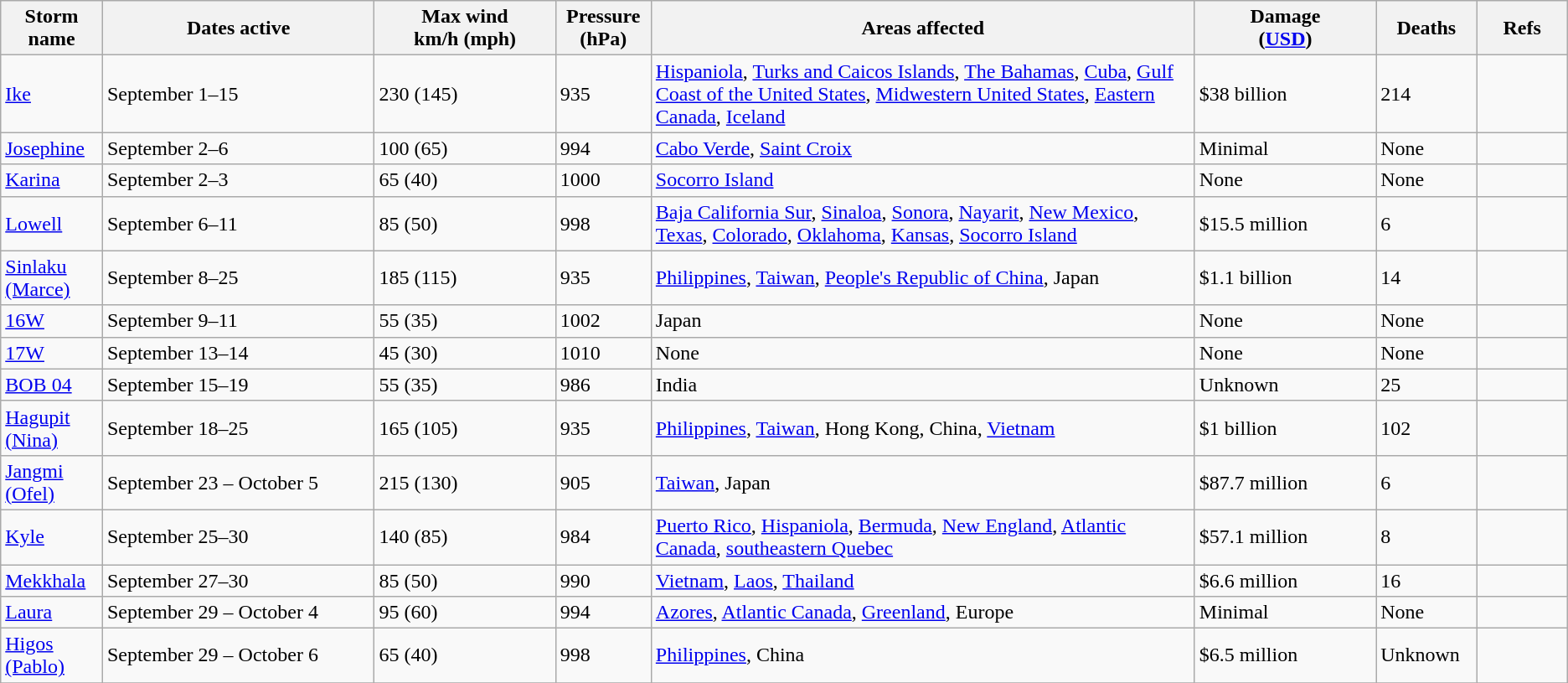<table class="wikitable sortable">
<tr>
<th width="5%">Storm name</th>
<th width="15%">Dates active</th>
<th width="10%">Max wind<br>km/h (mph)</th>
<th width="5%">Pressure<br>(hPa)</th>
<th width="30%">Areas affected</th>
<th width="10%">Damage<br>(<a href='#'>USD</a>)</th>
<th width="5%">Deaths</th>
<th width="5%">Refs</th>
</tr>
<tr>
<td><a href='#'>Ike</a></td>
<td>September 1–15</td>
<td>230 (145)</td>
<td>935</td>
<td><a href='#'>Hispaniola</a>, <a href='#'>Turks and Caicos Islands</a>, <a href='#'>The Bahamas</a>, <a href='#'>Cuba</a>, <a href='#'>Gulf Coast of the United States</a>, <a href='#'>Midwestern United States</a>, <a href='#'>Eastern Canada</a>, <a href='#'>Iceland</a></td>
<td>$38 billion</td>
<td>214</td>
<td></td>
</tr>
<tr>
<td><a href='#'>Josephine</a></td>
<td>September 2–6</td>
<td>100 (65)</td>
<td>994</td>
<td><a href='#'>Cabo Verde</a>, <a href='#'>Saint Croix</a></td>
<td>Minimal</td>
<td>None</td>
<td></td>
</tr>
<tr>
<td><a href='#'>Karina</a></td>
<td>September 2–3</td>
<td>65 (40)</td>
<td>1000</td>
<td><a href='#'>Socorro Island</a></td>
<td>None</td>
<td>None</td>
<td></td>
</tr>
<tr>
<td><a href='#'>Lowell</a></td>
<td>September 6–11</td>
<td>85 (50)</td>
<td>998</td>
<td><a href='#'>Baja California Sur</a>, <a href='#'>Sinaloa</a>, <a href='#'>Sonora</a>, <a href='#'>Nayarit</a>, <a href='#'>New Mexico</a>, <a href='#'>Texas</a>, <a href='#'>Colorado</a>, <a href='#'>Oklahoma</a>, <a href='#'>Kansas</a>, <a href='#'>Socorro Island</a></td>
<td>$15.5 million</td>
<td>6</td>
<td></td>
</tr>
<tr>
<td><a href='#'>Sinlaku (Marce)</a></td>
<td>September 8–25</td>
<td>185 (115)</td>
<td>935</td>
<td><a href='#'>Philippines</a>, <a href='#'>Taiwan</a>, <a href='#'>People's Republic of China</a>, Japan</td>
<td>$1.1 billion</td>
<td>14</td>
<td></td>
</tr>
<tr>
<td><a href='#'>16W</a></td>
<td>September 9–11</td>
<td>55 (35)</td>
<td>1002</td>
<td>Japan</td>
<td>None</td>
<td>None</td>
<td></td>
</tr>
<tr>
<td><a href='#'>17W</a></td>
<td>September 13–14</td>
<td>45 (30)</td>
<td>1010</td>
<td>None</td>
<td>None</td>
<td>None</td>
<td></td>
</tr>
<tr>
<td><a href='#'>BOB 04</a></td>
<td>September 15–19</td>
<td>55 (35)</td>
<td>986</td>
<td>India</td>
<td>Unknown</td>
<td>25</td>
<td></td>
</tr>
<tr>
<td><a href='#'>Hagupit (Nina)</a></td>
<td>September 18–25</td>
<td>165 (105)</td>
<td>935</td>
<td><a href='#'>Philippines</a>, <a href='#'>Taiwan</a>, Hong Kong, China, <a href='#'>Vietnam</a></td>
<td>$1 billion</td>
<td>102</td>
<td></td>
</tr>
<tr>
<td><a href='#'>Jangmi (Ofel)</a></td>
<td>September 23 – October 5</td>
<td>215 (130)</td>
<td>905</td>
<td><a href='#'>Taiwan</a>, Japan</td>
<td>$87.7 million</td>
<td>6</td>
<td></td>
</tr>
<tr>
<td><a href='#'>Kyle</a></td>
<td>September 25–30</td>
<td>140 (85)</td>
<td>984</td>
<td><a href='#'>Puerto Rico</a>, <a href='#'>Hispaniola</a>, <a href='#'>Bermuda</a>, <a href='#'>New England</a>, <a href='#'>Atlantic Canada</a>, <a href='#'>southeastern Quebec</a></td>
<td>$57.1 million</td>
<td>8</td>
<td></td>
</tr>
<tr>
<td><a href='#'>Mekkhala</a></td>
<td>September 27–30</td>
<td>85 (50)</td>
<td>990</td>
<td><a href='#'>Vietnam</a>, <a href='#'>Laos</a>, <a href='#'>Thailand</a></td>
<td>$6.6 million</td>
<td>16</td>
<td></td>
</tr>
<tr>
<td><a href='#'>Laura</a></td>
<td>September 29 – October 4</td>
<td>95 (60)</td>
<td>994</td>
<td><a href='#'>Azores</a>, <a href='#'>Atlantic Canada</a>, <a href='#'>Greenland</a>, Europe</td>
<td>Minimal</td>
<td>None</td>
<td></td>
</tr>
<tr>
<td><a href='#'>Higos (Pablo)</a></td>
<td>September 29 – October 6</td>
<td>65 (40)</td>
<td>998</td>
<td><a href='#'>Philippines</a>, China</td>
<td>$6.5 million</td>
<td>Unknown</td>
<td></td>
</tr>
<tr>
</tr>
</table>
